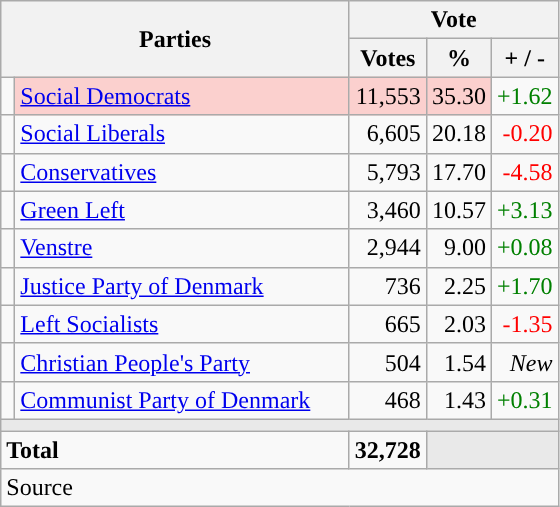<table class="wikitable" style="text-align:right;">
<tr>
<th style="text-align:centre;" rowspan="2" colspan="2" width="225">Parties</th>
<th colspan="3">Vote</th>
</tr>
<tr>
<th width="15">Votes</th>
<th width="15">%</th>
<th width="15">+ / -</th>
</tr>
<tr>
<td width="2" style="color:inherit;background:"></td>
<td bgcolor=#fbd0ce  align="left"><a href='#'>Social Democrats</a></td>
<td bgcolor=#fbd0ce>11,553</td>
<td bgcolor=#fbd0ce>35.30</td>
<td style=color:green;>+1.62</td>
</tr>
<tr>
<td width="2" style="color:inherit;background:"></td>
<td align="left"><a href='#'>Social Liberals</a></td>
<td>6,605</td>
<td>20.18</td>
<td style=color:red;>-0.20</td>
</tr>
<tr>
<td width="2" style="color:inherit;background:"></td>
<td align="left"><a href='#'>Conservatives</a></td>
<td>5,793</td>
<td>17.70</td>
<td style=color:red;>-4.58</td>
</tr>
<tr>
<td width="2" style="color:inherit;background:"></td>
<td align="left"><a href='#'>Green Left</a></td>
<td>3,460</td>
<td>10.57</td>
<td style=color:green;>+3.13</td>
</tr>
<tr>
<td width="2" style="color:inherit;background:"></td>
<td align="left"><a href='#'>Venstre</a></td>
<td>2,944</td>
<td>9.00</td>
<td style=color:green;>+0.08</td>
</tr>
<tr>
<td width="2" style="color:inherit;background:"></td>
<td align="left"><a href='#'>Justice Party of Denmark</a></td>
<td>736</td>
<td>2.25</td>
<td style=color:green;>+1.70</td>
</tr>
<tr>
<td width="2" style="color:inherit;background:"></td>
<td align="left"><a href='#'>Left Socialists</a></td>
<td>665</td>
<td>2.03</td>
<td style=color:red;>-1.35</td>
</tr>
<tr>
<td width="2" style="color:inherit;background:"></td>
<td align="left"><a href='#'>Christian People's Party</a></td>
<td>504</td>
<td>1.54</td>
<td><em>New</em></td>
</tr>
<tr>
<td width="2" style="color:inherit;background:"></td>
<td align="left"><a href='#'>Communist Party of Denmark</a></td>
<td>468</td>
<td>1.43</td>
<td style=color:green;>+0.31</td>
</tr>
<tr>
<td colspan="7" bgcolor="#E9E9E9"></td>
</tr>
<tr>
<td align="left" colspan="2"><strong>Total</strong></td>
<td><strong>32,728</strong></td>
<td bgcolor="#E9E9E9" colspan="2"></td>
</tr>
<tr>
<td align="left" colspan="6">Source</td>
</tr>
</table>
